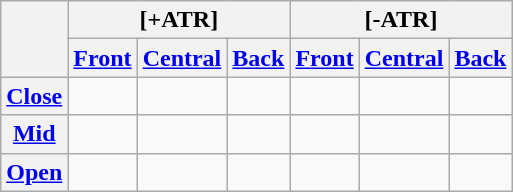<table class="wikitable" style="text-align:center">
<tr>
<th rowspan="2"></th>
<th colspan="3">[+ATR]</th>
<th colspan="3">[-ATR]</th>
</tr>
<tr>
<th><a href='#'>Front</a></th>
<th><a href='#'>Central</a></th>
<th><a href='#'>Back</a></th>
<th><a href='#'>Front</a></th>
<th><a href='#'>Central</a></th>
<th><a href='#'>Back</a></th>
</tr>
<tr>
<th><a href='#'>Close</a></th>
<td></td>
<td></td>
<td></td>
<td></td>
<td></td>
<td></td>
</tr>
<tr>
<th><a href='#'>Mid</a></th>
<td></td>
<td></td>
<td></td>
<td></td>
<td></td>
<td></td>
</tr>
<tr>
<th><a href='#'>Open</a></th>
<td></td>
<td></td>
<td></td>
<td></td>
<td></td>
<td></td>
</tr>
</table>
